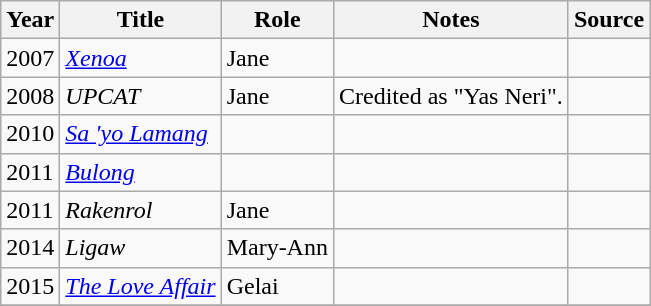<table class="wikitable sortable">
<tr>
<th>Year</th>
<th>Title</th>
<th>Role</th>
<th class="unsortable">Notes</th>
<th class="unsortable">Source</th>
</tr>
<tr>
<td>2007</td>
<td><em><a href='#'>Xenoa</a></em></td>
<td>Jane</td>
<td></td>
<td></td>
</tr>
<tr>
<td>2008</td>
<td><em>UPCAT</em></td>
<td>Jane</td>
<td>Credited as "Yas Neri".</td>
<td></td>
</tr>
<tr>
<td>2010</td>
<td><em><a href='#'>Sa 'yo Lamang</a></em></td>
<td></td>
<td></td>
<td></td>
</tr>
<tr>
<td>2011</td>
<td><em><a href='#'>Bulong</a></em></td>
<td></td>
<td></td>
<td></td>
</tr>
<tr>
<td>2011</td>
<td><em>Rakenrol</em></td>
<td>Jane</td>
<td></td>
<td></td>
</tr>
<tr>
<td>2014</td>
<td><em>Ligaw</em></td>
<td>Mary-Ann</td>
<td></td>
<td></td>
</tr>
<tr>
<td>2015</td>
<td><em><a href='#'>The Love Affair</a></em></td>
<td>Gelai</td>
<td></td>
<td></td>
</tr>
<tr>
</tr>
</table>
